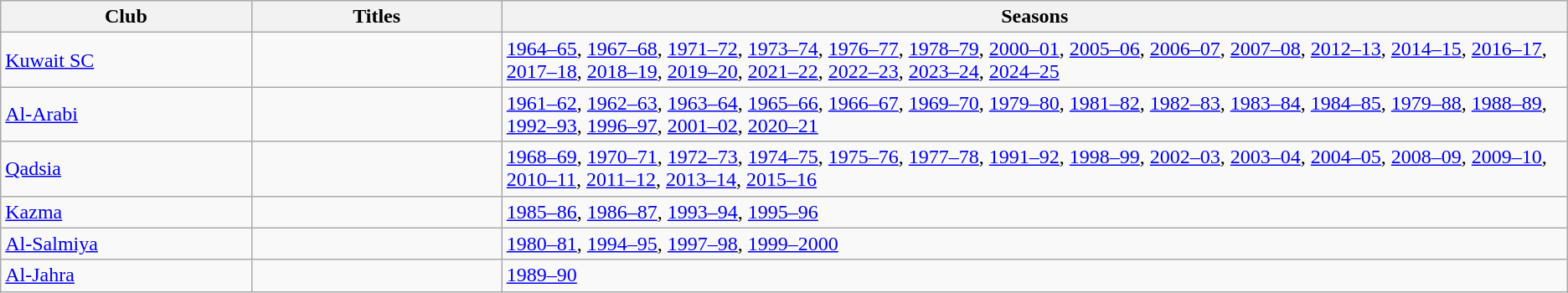<table class="wikitable sortable">
<tr>
<th style="width:16%;">Club</th>
<th style="width:16%;">Titles</th>
<th style="width:68%;">Seasons</th>
</tr>
<tr>
<td><a href='#'>Kuwait SC</a></td>
<td></td>
<td><a href='#'>1964–65</a>, <a href='#'>1967–68</a>, <a href='#'>1971–72</a>, <a href='#'>1973–74</a>, <a href='#'>1976–77</a>, <a href='#'>1978–79</a>, <a href='#'>2000–01</a>, <a href='#'>2005–06</a>, <a href='#'>2006–07</a>, <a href='#'>2007–08</a>, <a href='#'>2012–13</a>, <a href='#'>2014–15</a>, <a href='#'>2016–17</a>, <a href='#'>2017–18</a>, <a href='#'>2018–19</a>, <a href='#'>2019–20</a>, <a href='#'>2021–22</a>, <a href='#'>2022–23</a>, <a href='#'>2023–24</a>, <a href='#'>2024–25</a></td>
</tr>
<tr>
<td><a href='#'>Al-Arabi</a></td>
<td></td>
<td><a href='#'>1961–62</a>, <a href='#'>1962–63</a>, <a href='#'>1963–64</a>, <a href='#'>1965–66</a>, <a href='#'>1966–67</a>, <a href='#'>1969–70</a>, <a href='#'>1979–80</a>, <a href='#'>1981–82</a>, <a href='#'>1982–83</a>, <a href='#'>1983–84</a>, <a href='#'>1984–85</a>, <a href='#'>1979–88</a>, <a href='#'>1988–89</a>, <a href='#'>1992–93</a>, <a href='#'>1996–97</a>, <a href='#'>2001–02</a>, <a href='#'>2020–21</a></td>
</tr>
<tr>
<td><a href='#'>Qadsia</a></td>
<td></td>
<td><a href='#'>1968–69</a>, <a href='#'>1970–71</a>, <a href='#'>1972–73</a>, <a href='#'>1974–75</a>, <a href='#'>1975–76</a>, <a href='#'>1977–78</a>, <a href='#'>1991–92</a>, <a href='#'>1998–99</a>, <a href='#'>2002–03</a>, <a href='#'>2003–04</a>, <a href='#'>2004–05</a>, <a href='#'>2008–09</a>, <a href='#'>2009–10</a>, <a href='#'>2010–11</a>, <a href='#'>2011–12</a>, <a href='#'>2013–14</a>, <a href='#'>2015–16</a></td>
</tr>
<tr>
<td><a href='#'>Kazma</a></td>
<td></td>
<td><a href='#'>1985–86</a>, <a href='#'>1986–87</a>, <a href='#'>1993–94</a>, <a href='#'>1995–96</a></td>
</tr>
<tr>
<td><a href='#'>Al-Salmiya</a></td>
<td></td>
<td><a href='#'>1980–81</a>, <a href='#'>1994–95</a>, <a href='#'>1997–98</a>, <a href='#'>1999–2000</a></td>
</tr>
<tr>
<td><a href='#'>Al-Jahra</a></td>
<td></td>
<td><a href='#'>1989–90</a></td>
</tr>
</table>
